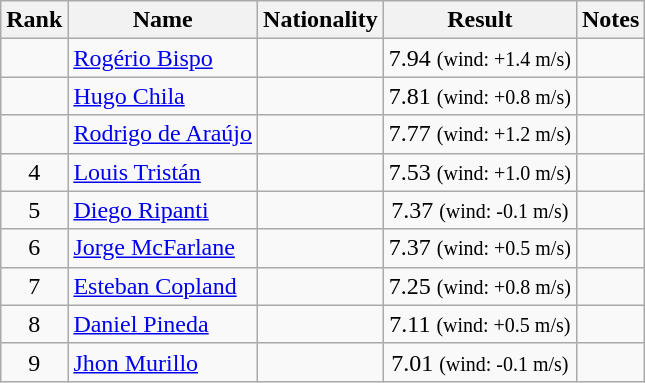<table class="wikitable sortable" style="text-align:center">
<tr>
<th>Rank</th>
<th>Name</th>
<th>Nationality</th>
<th>Result</th>
<th>Notes</th>
</tr>
<tr>
<td></td>
<td align=left><a href='#'>Rogério Bispo</a></td>
<td align=left></td>
<td>7.94 <small>(wind: +1.4 m/s)</small></td>
<td></td>
</tr>
<tr>
<td></td>
<td align=left><a href='#'>Hugo Chila</a></td>
<td align=left></td>
<td>7.81 <small>(wind: +0.8 m/s)</small></td>
<td></td>
</tr>
<tr>
<td></td>
<td align=left><a href='#'>Rodrigo de Araújo</a></td>
<td align=left></td>
<td>7.77 <small>(wind: +1.2 m/s)</small></td>
<td></td>
</tr>
<tr>
<td>4</td>
<td align=left><a href='#'>Louis Tristán</a></td>
<td align=left></td>
<td>7.53 <small>(wind: +1.0 m/s)</small></td>
<td></td>
</tr>
<tr>
<td>5</td>
<td align=left><a href='#'>Diego Ripanti</a></td>
<td align=left></td>
<td>7.37 <small>(wind: -0.1 m/s)</small></td>
<td></td>
</tr>
<tr>
<td>6</td>
<td align=left><a href='#'>Jorge McFarlane</a></td>
<td align=left></td>
<td>7.37 <small>(wind: +0.5 m/s)</small></td>
<td></td>
</tr>
<tr>
<td>7</td>
<td align=left><a href='#'>Esteban Copland</a></td>
<td align=left></td>
<td>7.25 <small>(wind: +0.8 m/s)</small></td>
<td></td>
</tr>
<tr>
<td>8</td>
<td align=left><a href='#'>Daniel Pineda</a></td>
<td align=left></td>
<td>7.11 <small>(wind: +0.5 m/s)</small></td>
<td></td>
</tr>
<tr>
<td>9</td>
<td align=left><a href='#'>Jhon Murillo</a></td>
<td align=left></td>
<td>7.01 <small>(wind: -0.1 m/s)</small></td>
<td></td>
</tr>
</table>
